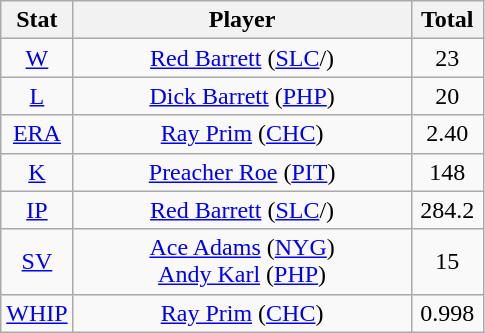<table class="wikitable" style="text-align:center;">
<tr>
<th style="width:15%;">Stat</th>
<th>Player</th>
<th style="width:15%;">Total</th>
</tr>
<tr>
<td><a href='#'>W</a></td>
<td><a href='#'>Red Barrett</a> (<a href='#'>SLC</a>/)</td>
<td>23</td>
</tr>
<tr>
<td><a href='#'>L</a></td>
<td><a href='#'>Dick Barrett</a> (<a href='#'>PHP</a>)</td>
<td>20</td>
</tr>
<tr>
<td><a href='#'>ERA</a></td>
<td><a href='#'>Ray Prim</a> (<a href='#'>CHC</a>)</td>
<td>2.40</td>
</tr>
<tr>
<td><a href='#'>K</a></td>
<td><a href='#'>Preacher Roe</a> (<a href='#'>PIT</a>)</td>
<td>148</td>
</tr>
<tr>
<td><a href='#'>IP</a></td>
<td><a href='#'>Red Barrett</a> (<a href='#'>SLC</a>/)</td>
<td>284.2</td>
</tr>
<tr>
<td><a href='#'>SV</a></td>
<td><a href='#'>Ace Adams</a> (<a href='#'>NYG</a>)<br><a href='#'>Andy Karl</a> (<a href='#'>PHP</a>)</td>
<td>15</td>
</tr>
<tr>
<td><a href='#'>WHIP</a></td>
<td><a href='#'>Ray Prim</a> (<a href='#'>CHC</a>)</td>
<td>0.998</td>
</tr>
</table>
